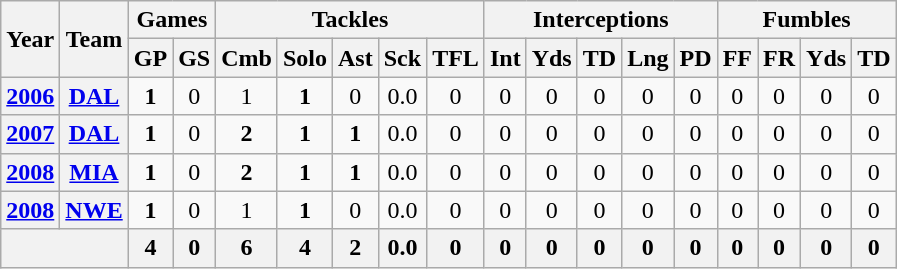<table class="wikitable" style="text-align:center">
<tr>
<th rowspan="2">Year</th>
<th rowspan="2">Team</th>
<th colspan="2">Games</th>
<th colspan="5">Tackles</th>
<th colspan="5">Interceptions</th>
<th colspan="4">Fumbles</th>
</tr>
<tr>
<th>GP</th>
<th>GS</th>
<th>Cmb</th>
<th>Solo</th>
<th>Ast</th>
<th>Sck</th>
<th>TFL</th>
<th>Int</th>
<th>Yds</th>
<th>TD</th>
<th>Lng</th>
<th>PD</th>
<th>FF</th>
<th>FR</th>
<th>Yds</th>
<th>TD</th>
</tr>
<tr>
<th><a href='#'>2006</a></th>
<th><a href='#'>DAL</a></th>
<td><strong>1</strong></td>
<td>0</td>
<td>1</td>
<td><strong>1</strong></td>
<td>0</td>
<td>0.0</td>
<td>0</td>
<td>0</td>
<td>0</td>
<td>0</td>
<td>0</td>
<td>0</td>
<td>0</td>
<td>0</td>
<td>0</td>
<td>0</td>
</tr>
<tr>
<th><a href='#'>2007</a></th>
<th><a href='#'>DAL</a></th>
<td><strong>1</strong></td>
<td>0</td>
<td><strong>2</strong></td>
<td><strong>1</strong></td>
<td><strong>1</strong></td>
<td>0.0</td>
<td>0</td>
<td>0</td>
<td>0</td>
<td>0</td>
<td>0</td>
<td>0</td>
<td>0</td>
<td>0</td>
<td>0</td>
<td>0</td>
</tr>
<tr>
<th><a href='#'>2008</a></th>
<th><a href='#'>MIA</a></th>
<td><strong>1</strong></td>
<td>0</td>
<td><strong>2</strong></td>
<td><strong>1</strong></td>
<td><strong>1</strong></td>
<td>0.0</td>
<td>0</td>
<td>0</td>
<td>0</td>
<td>0</td>
<td>0</td>
<td>0</td>
<td>0</td>
<td>0</td>
<td>0</td>
<td>0</td>
</tr>
<tr>
<th><a href='#'>2008</a></th>
<th><a href='#'>NWE</a></th>
<td><strong>1</strong></td>
<td>0</td>
<td>1</td>
<td><strong>1</strong></td>
<td>0</td>
<td>0.0</td>
<td>0</td>
<td>0</td>
<td>0</td>
<td>0</td>
<td>0</td>
<td>0</td>
<td>0</td>
<td>0</td>
<td>0</td>
<td>0</td>
</tr>
<tr>
<th colspan="2"></th>
<th>4</th>
<th>0</th>
<th>6</th>
<th>4</th>
<th>2</th>
<th>0.0</th>
<th>0</th>
<th>0</th>
<th>0</th>
<th>0</th>
<th>0</th>
<th>0</th>
<th>0</th>
<th>0</th>
<th>0</th>
<th>0</th>
</tr>
</table>
